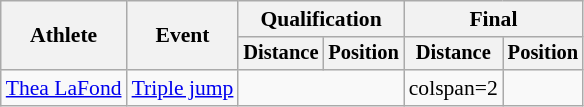<table class=wikitable style=font-size:90%>
<tr>
<th rowspan=2>Athlete</th>
<th rowspan=2>Event</th>
<th colspan=2>Qualification</th>
<th colspan=2>Final</th>
</tr>
<tr style=font-size:95%>
<th>Distance</th>
<th>Position</th>
<th>Distance</th>
<th>Position</th>
</tr>
<tr align=center>
<td align=left><a href='#'>Thea LaFond</a></td>
<td align=left><a href='#'>Triple jump</a></td>
<td colspan=2></td>
<td>colspan=2 </td>
</tr>
</table>
